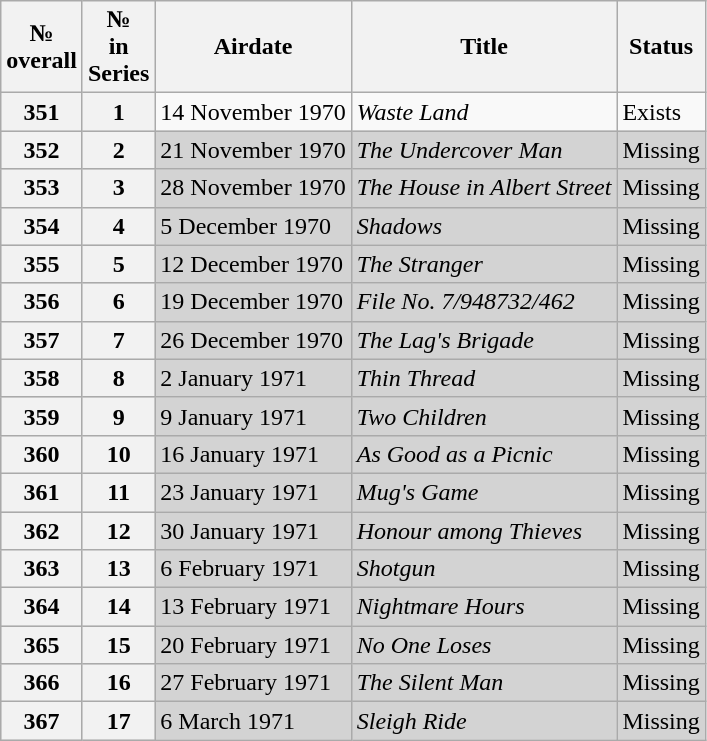<table class="wikitable">
<tr>
<th>№<br>overall</th>
<th>№<br>in<br>Series</th>
<th>Airdate</th>
<th>Title</th>
<th>Status</th>
</tr>
<tr>
<th style="text-align:center;">351</th>
<th style="text-align:center;">1</th>
<td>14 November 1970</td>
<td><em>Waste Land</em></td>
<td>Exists</td>
</tr>
<tr style="background:lightgrey;">
<th style="text-align:center;">352</th>
<th style="text-align:center;">2</th>
<td>21 November 1970</td>
<td><em>The Undercover Man</em></td>
<td>Missing</td>
</tr>
<tr style="background:lightgrey;">
<th style="text-align:center;">353</th>
<th style="text-align:center;">3</th>
<td>28 November 1970</td>
<td><em>The House in Albert Street</em></td>
<td>Missing</td>
</tr>
<tr style="background:lightgrey;">
<th style="text-align:center;">354</th>
<th style="text-align:center;">4</th>
<td>5 December 1970</td>
<td><em>Shadows</em></td>
<td>Missing</td>
</tr>
<tr style="background:lightgrey;">
<th style="text-align:center;">355</th>
<th style="text-align:center;">5</th>
<td>12 December 1970</td>
<td><em>The Stranger</em></td>
<td>Missing</td>
</tr>
<tr style="background:lightgrey;">
<th style="text-align:center;">356</th>
<th style="text-align:center;">6</th>
<td>19 December 1970</td>
<td><em>File No. 7/948732/462</em></td>
<td>Missing</td>
</tr>
<tr style="background:lightgrey;">
<th style="text-align:center;">357</th>
<th style="text-align:center;">7</th>
<td>26 December 1970</td>
<td><em>The Lag's Brigade</em></td>
<td>Missing</td>
</tr>
<tr style="background:lightgrey;">
<th style="text-align:center;">358</th>
<th style="text-align:center;">8</th>
<td>2 January 1971</td>
<td><em>Thin Thread</em></td>
<td>Missing</td>
</tr>
<tr style="background:lightgrey;">
<th style="text-align:center;">359</th>
<th style="text-align:center;">9</th>
<td>9 January 1971</td>
<td><em>Two Children</em></td>
<td>Missing</td>
</tr>
<tr style="background:lightgrey;">
<th style="text-align:center;">360</th>
<th style="text-align:center;">10</th>
<td>16 January 1971</td>
<td><em>As Good as a Picnic</em></td>
<td>Missing</td>
</tr>
<tr style="background:lightgrey;">
<th style="text-align:center;">361</th>
<th style="text-align:center;">11</th>
<td>23 January 1971</td>
<td><em>Mug's Game</em></td>
<td>Missing</td>
</tr>
<tr style="background:lightgrey;">
<th style="text-align:center;">362</th>
<th style="text-align:center;">12</th>
<td>30 January 1971</td>
<td><em>Honour among Thieves</em></td>
<td>Missing</td>
</tr>
<tr style="background:lightgrey;">
<th style="text-align:center;">363</th>
<th style="text-align:center;">13</th>
<td>6 February 1971</td>
<td><em>Shotgun</em></td>
<td>Missing</td>
</tr>
<tr style="background:lightgrey;">
<th style="text-align:center;">364</th>
<th style="text-align:center;">14</th>
<td>13 February 1971</td>
<td><em>Nightmare Hours</em></td>
<td>Missing</td>
</tr>
<tr style="background:lightgrey;">
<th style="text-align:center;">365</th>
<th style="text-align:center;">15</th>
<td>20 February 1971</td>
<td><em>No One Loses</em></td>
<td>Missing</td>
</tr>
<tr style="background:lightgrey;">
<th style="text-align:center;">366</th>
<th style="text-align:center;">16</th>
<td>27 February 1971</td>
<td><em>The Silent Man</em></td>
<td>Missing</td>
</tr>
<tr style="background:lightgrey;">
<th style="text-align:center;">367</th>
<th style="text-align:center;">17</th>
<td>6 March 1971</td>
<td><em>Sleigh Ride</em></td>
<td>Missing</td>
</tr>
</table>
